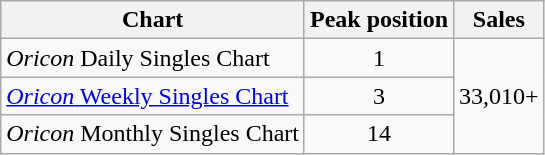<table class="wikitable">
<tr>
<th style="text-align:center;">Chart</th>
<th style="text-align:center;">Peak position</th>
<th style="text-align:center;">Sales</th>
</tr>
<tr>
<td align="left"><em>Oricon</em> Daily Singles Chart</td>
<td style="text-align:center;">1</td>
<td style="text-align:center;" rowspan="3">33,010+</td>
</tr>
<tr>
<td align="left"><a href='#'><em>Oricon</em> Weekly Singles Chart</a></td>
<td style="text-align:center;">3</td>
</tr>
<tr>
<td align="left"><em>Oricon</em> Monthly Singles Chart</td>
<td style="text-align:center;">14</td>
</tr>
</table>
